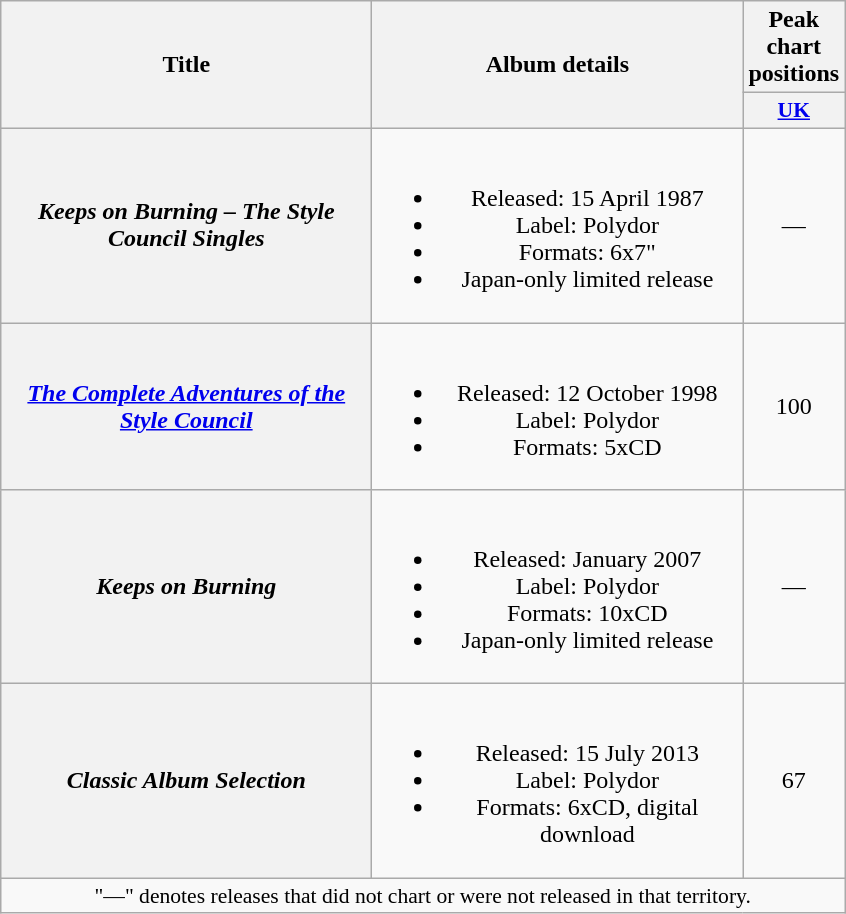<table class="wikitable plainrowheaders" style="text-align:center;">
<tr>
<th rowspan="2" scope="col" style="width:15em;">Title</th>
<th rowspan="2" scope="col" style="width:15em;">Album details</th>
<th>Peak chart positions</th>
</tr>
<tr>
<th scope="col" style="width:3em;font-size:90%;"><a href='#'>UK</a><br></th>
</tr>
<tr>
<th scope="row"><em>Keeps on Burning – The Style Council Singles</em></th>
<td><br><ul><li>Released: 15 April 1987</li><li>Label: Polydor</li><li>Formats: 6x7"</li><li>Japan-only limited release</li></ul></td>
<td>—</td>
</tr>
<tr>
<th scope="row"><em><a href='#'>The Complete Adventures of the Style Council</a></em></th>
<td><br><ul><li>Released: 12 October 1998</li><li>Label: Polydor</li><li>Formats: 5xCD</li></ul></td>
<td>100</td>
</tr>
<tr>
<th scope="row"><em>Keeps on Burning</em></th>
<td><br><ul><li>Released: January 2007</li><li>Label: Polydor</li><li>Formats: 10xCD</li><li>Japan-only limited release</li></ul></td>
<td>—</td>
</tr>
<tr>
<th scope="row"><em>Classic Album Selection</em></th>
<td><br><ul><li>Released: 15 July 2013</li><li>Label: Polydor</li><li>Formats: 6xCD, digital download</li></ul></td>
<td>67</td>
</tr>
<tr>
<td colspan="3" style="font-size:90%">"—" denotes releases that did not chart or were not released in that territory.</td>
</tr>
</table>
